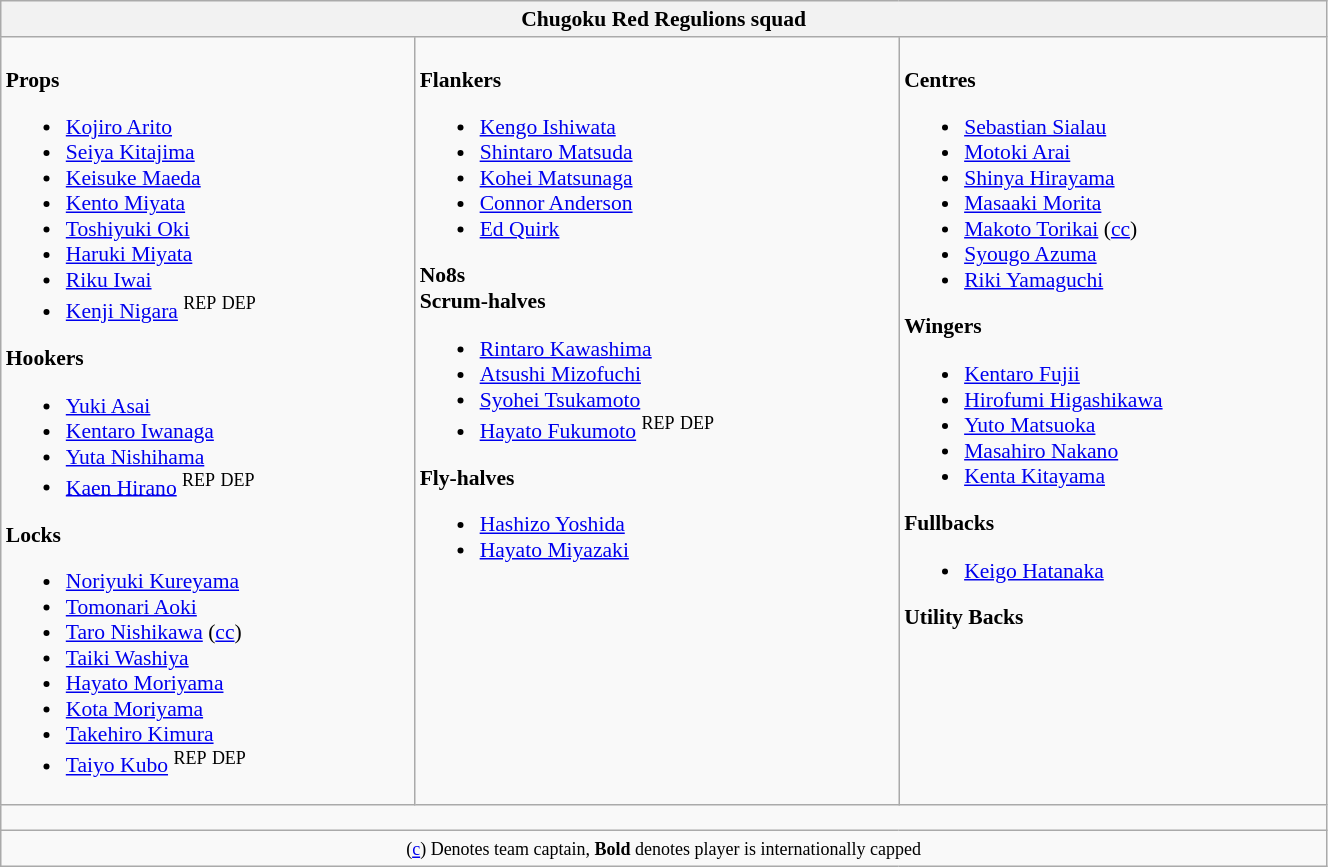<table class="wikitable" style="text-align:left; font-size:90%; width:70%">
<tr>
<th colspan="100%">Chugoku Red Regulions squad</th>
</tr>
<tr valign="top">
<td><br><strong>Props</strong><ul><li> <a href='#'>Kojiro Arito</a></li><li> <a href='#'>Seiya Kitajima</a></li><li> <a href='#'>Keisuke Maeda</a></li><li> <a href='#'>Kento Miyata</a></li><li> <a href='#'>Toshiyuki Oki</a></li><li> <a href='#'>Haruki Miyata</a></li><li> <a href='#'>Riku Iwai</a></li><li> <a href='#'>Kenji Nigara</a> <sup>REP</sup> <sup>DEP</sup></li></ul><strong>Hookers</strong><ul><li> <a href='#'>Yuki Asai</a></li><li> <a href='#'>Kentaro Iwanaga</a></li><li> <a href='#'>Yuta Nishihama</a></li><li> <a href='#'>Kaen Hirano</a> <sup>REP</sup> <sup>DEP</sup></li></ul><strong>Locks</strong><ul><li> <a href='#'>Noriyuki Kureyama</a></li><li> <a href='#'>Tomonari Aoki</a></li><li> <a href='#'>Taro Nishikawa</a> (<a href='#'>cc</a>)</li><li> <a href='#'>Taiki Washiya</a></li><li> <a href='#'>Hayato Moriyama</a></li><li> <a href='#'>Kota Moriyama</a></li><li> <a href='#'>Takehiro Kimura</a></li><li> <a href='#'>Taiyo Kubo</a> <sup>REP</sup> <sup>DEP</sup></li></ul></td>
<td><br><strong>Flankers</strong><ul><li> <a href='#'>Kengo Ishiwata</a></li><li> <a href='#'>Shintaro Matsuda</a></li><li> <a href='#'>Kohei Matsunaga</a></li><li> <a href='#'>Connor Anderson</a></li><li> <a href='#'>Ed Quirk</a></li></ul><strong>No8s</strong><br><strong>Scrum-halves</strong><ul><li> <a href='#'>Rintaro Kawashima</a></li><li> <a href='#'>Atsushi Mizofuchi</a></li><li> <a href='#'>Syohei Tsukamoto</a></li><li> <a href='#'>Hayato Fukumoto</a> <sup>REP</sup> <sup>DEP</sup></li></ul><strong>Fly-halves</strong><ul><li> <a href='#'>Hashizo Yoshida</a></li><li> <a href='#'>Hayato Miyazaki</a></li></ul></td>
<td><br><strong>Centres</strong><ul><li> <a href='#'>Sebastian Sialau</a></li><li> <a href='#'>Motoki Arai</a></li><li> <a href='#'>Shinya Hirayama</a></li><li> <a href='#'>Masaaki Morita</a></li><li> <a href='#'>Makoto Torikai</a> (<a href='#'>cc</a>)</li><li> <a href='#'>Syougo Azuma</a></li><li> <a href='#'>Riki Yamaguchi</a></li></ul><strong>Wingers</strong><ul><li> <a href='#'>Kentaro Fujii</a></li><li> <a href='#'>Hirofumi Higashikawa</a></li><li> <a href='#'>Yuto Matsuoka</a></li><li> <a href='#'>Masahiro Nakano</a></li><li> <a href='#'>Kenta Kitayama</a></li></ul><strong>Fullbacks</strong><ul><li> <a href='#'>Keigo Hatanaka</a></li></ul><strong> Utility Backs</strong></td>
</tr>
<tr>
<td colspan="100%" style="height: 10px;"></td>
</tr>
<tr>
<td colspan="100%" style="text-align:center;"><small> (<a href='#'>c</a>) Denotes team captain, <strong>Bold</strong> denotes player is internationally capped</small></td>
</tr>
</table>
